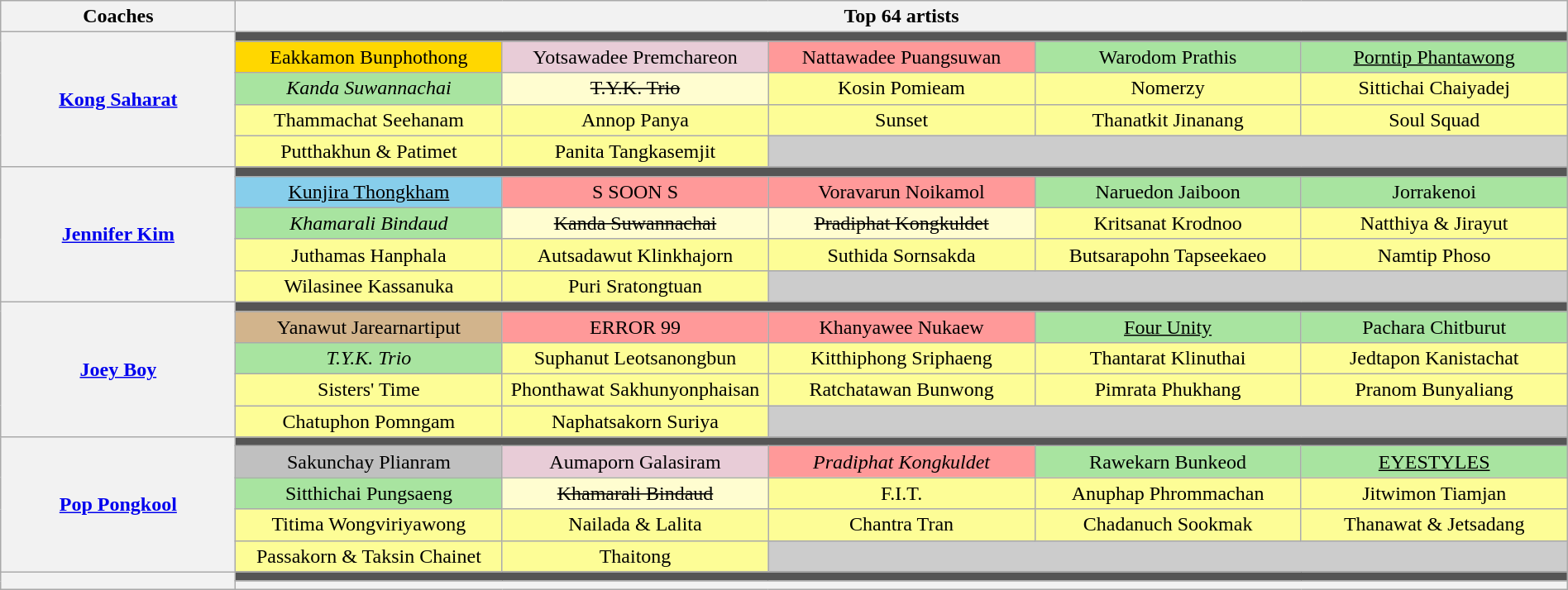<table class="wikitable" style="text-align:center; width:100%;">
<tr>
<th style="width:15%;">Coaches</th>
<th style="width:85%;" colspan="5">Top 64 artists</th>
</tr>
<tr>
<th rowspan="5"><a href='#'>Kong Saharat</a></th>
<td colspan="5" style="background:#555;"></td>
</tr>
<tr>
<td width="17%" style="background:gold">Eakkamon Bunphothong</td>
<td width="17%" style="background:#E8CCD7">Yotsawadee Premchareon</td>
<td width="17%" style="background:#FF9999">Nattawadee Puangsuwan</td>
<td width="17%" style="background:#A8E4A0">Warodom Prathis</td>
<td width="17%" style="background:#A8E4A0"><u>Porntip Phantawong</u></td>
</tr>
<tr>
<td width="17%" style="background:#A8E4A0"><em>Kanda Suwannachai</em></td>
<td width="17%" style="background:#FFFDD0"><s>T.Y.K. Trio</s></td>
<td style="background:#FDFD96">Kosin Pomieam</td>
<td style="background:#FDFD96">Nomerzy</td>
<td style="background:#FDFD96">Sittichai Chaiyadej</td>
</tr>
<tr>
<td style="background:#FDFD96">Thammachat Seehanam</td>
<td style="background:#FDFD96">Annop Panya</td>
<td style="background:#FDFD96">Sunset</td>
<td style="background:#FDFD96">Thanatkit Jinanang</td>
<td style="background:#FDFD96">Soul Squad</td>
</tr>
<tr>
<td style="background:#FDFD96">Putthakhun & Patimet</td>
<td style="background:#FDFD96">Panita Tangkasemjit</td>
<td style="background:#ccc;" colspan="3"></td>
</tr>
<tr>
<th rowspan="5"><a href='#'>Jennifer Kim</a></th>
<td colspan="5" style="background:#555;"></td>
</tr>
<tr>
<td width="17%" style="background:skyblue"><u>Kunjira Thongkham</u></td>
<td width="17%" style="background:#FF9999">S SOON S</td>
<td width="17%" style="background:#FF9999">Voravarun Noikamol</td>
<td style="background:#A8E4A0">Naruedon Jaiboon</td>
<td style="background:#A8E4A0">Jorrakenoi</td>
</tr>
<tr>
<td style="background:#A8E4A0"><em>Khamarali Bindaud</em></td>
<td style="background:#FFFDD0"><s>Kanda Suwannachai</s></td>
<td style="background:#FFFDD0"><s>Pradiphat Kongkuldet</s></td>
<td style="background:#FDFD96">Kritsanat Krodnoo</td>
<td style="background:#FDFD96">Natthiya & Jirayut</td>
</tr>
<tr>
<td style="background:#FDFD96">Juthamas Hanphala</td>
<td style="background:#FDFD96">Autsadawut Klinkhajorn</td>
<td style="background:#FDFD96">Suthida Sornsakda</td>
<td style="background:#FDFD96">Butsarapohn Tapseekaeo</td>
<td style="background:#FDFD96">Namtip Phoso</td>
</tr>
<tr>
<td style="background:#FDFD96">Wilasinee Kassanuka</td>
<td style="background:#FDFD96">Puri Sratongtuan</td>
<td style="background:#ccc;" colspan="3"></td>
</tr>
<tr>
<th rowspan="5"><a href='#'>Joey Boy</a></th>
<td colspan="5" style="background:#555;"></td>
</tr>
<tr>
<td style="background:tan">Yanawut Jarearnartiput</td>
<td style="background:#FF9999">ERROR 99</td>
<td style="background:#FF9999">Khanyawee Nukaew</td>
<td style="background:#A8E4A0"><u>Four Unity</u></td>
<td style="background:#A8E4A0">Pachara Chitburut</td>
</tr>
<tr>
<td style="background:#A8E4A0"><em>T.Y.K. Trio</em></td>
<td style="background:#FDFD96">Suphanut Leotsanongbun</td>
<td style="background:#FDFD96">Kitthiphong Sriphaeng</td>
<td style="background:#FDFD96">Thantarat Klinuthai</td>
<td style="background:#FDFD96">Jedtapon Kanistachat</td>
</tr>
<tr>
<td style="background:#FDFD96">Sisters' Time</td>
<td style="background:#FDFD96">Phonthawat Sakhunyonphaisan</td>
<td style="background:#FDFD96">Ratchatawan Bunwong</td>
<td style="background:#FDFD96">Pimrata Phukhang</td>
<td style="background:#FDFD96">Pranom Bunyaliang</td>
</tr>
<tr>
<td style="background:#FDFD96">Chatuphon Pomngam</td>
<td style="background:#FDFD96">Naphatsakorn Suriya</td>
<td style="background:#ccc;" colspan="3"></td>
</tr>
<tr>
<th rowspan="5"><a href='#'>Pop Pongkool</a></th>
<td colspan="5" style="background:#555;"></td>
</tr>
<tr>
<td style="background:silver">Sakunchay Plianram</td>
<td style="background:#E8CCD7">Aumaporn Galasiram</td>
<td style="background:#FF9999"><em>Pradiphat Kongkuldet</em></td>
<td style="background:#A8E4A0">Rawekarn Bunkeod</td>
<td style="background:#A8E4A0"><u>EYESTYLES</u></td>
</tr>
<tr>
<td style="background:#A8E4A0">Sitthichai Pungsaeng</td>
<td style="background:#FFFDD0"><s> Khamarali Bindaud </s></td>
<td style="background:#FDFD96">F.I.T.</td>
<td style="background:#FDFD96">Anuphap Phrommachan</td>
<td style="background:#FDFD96">Jitwimon Tiamjan</td>
</tr>
<tr>
<td style="background:#FDFD96">Titima Wongviriyawong</td>
<td style="background:#FDFD96">Nailada & Lalita</td>
<td style="background:#FDFD96">Chantra Tran</td>
<td style="background:#FDFD96">Chadanuch Sookmak</td>
<td style="background:#FDFD96">Thanawat & Jetsadang</td>
</tr>
<tr>
<td style="background:#FDFD96">Passakorn & Taksin Chainet</td>
<td style="background:#FDFD96">Thaitong</td>
<td style="background:#ccc;" colspan="3"></td>
</tr>
<tr>
<th rowspan="2"></th>
<td colspan="5" style="background:#555;"></td>
</tr>
<tr>
<th style="font-size:90%; line-height:12px;" colspan="5"><small></small></th>
</tr>
</table>
